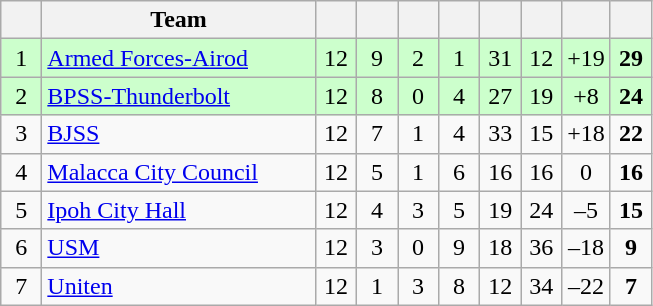<table class=wikitable style="text-align:center">
<tr>
<th width=20></th>
<th width=175>Team</th>
<th width=20></th>
<th width=20></th>
<th width=20></th>
<th width=20></th>
<th width=20></th>
<th width=20></th>
<th width=20></th>
<th width=20></th>
</tr>
<tr bgcolor=ccffcc>
<td>1</td>
<td align=left> <a href='#'>Armed Forces-Airod</a></td>
<td>12</td>
<td>9</td>
<td>2</td>
<td>1</td>
<td>31</td>
<td>12</td>
<td>+19</td>
<td><strong>29</strong></td>
</tr>
<tr bgcolor=ccffcc>
<td>2</td>
<td align=left> <a href='#'>BPSS-Thunderbolt</a></td>
<td>12</td>
<td>8</td>
<td>0</td>
<td>4</td>
<td>27</td>
<td>19</td>
<td>+8</td>
<td><strong>24</strong></td>
</tr>
<tr>
<td>3</td>
<td align=left> <a href='#'>BJSS</a></td>
<td>12</td>
<td>7</td>
<td>1</td>
<td>4</td>
<td>33</td>
<td>15</td>
<td>+18</td>
<td><strong>22</strong></td>
</tr>
<tr>
<td>4</td>
<td align=left> <a href='#'>Malacca City Council</a></td>
<td>12</td>
<td>5</td>
<td>1</td>
<td>6</td>
<td>16</td>
<td>16</td>
<td>0</td>
<td><strong>16</strong></td>
</tr>
<tr>
<td>5</td>
<td align=left> <a href='#'>Ipoh City Hall</a></td>
<td>12</td>
<td>4</td>
<td>3</td>
<td>5</td>
<td>19</td>
<td>24</td>
<td>–5</td>
<td><strong>15</strong></td>
</tr>
<tr>
<td>6</td>
<td align=left> <a href='#'>USM</a></td>
<td>12</td>
<td>3</td>
<td>0</td>
<td>9</td>
<td>18</td>
<td>36</td>
<td>–18</td>
<td><strong>9</strong></td>
</tr>
<tr>
<td>7</td>
<td align=left> <a href='#'>Uniten</a></td>
<td>12</td>
<td>1</td>
<td>3</td>
<td>8</td>
<td>12</td>
<td>34</td>
<td>–22</td>
<td><strong>7</strong></td>
</tr>
</table>
